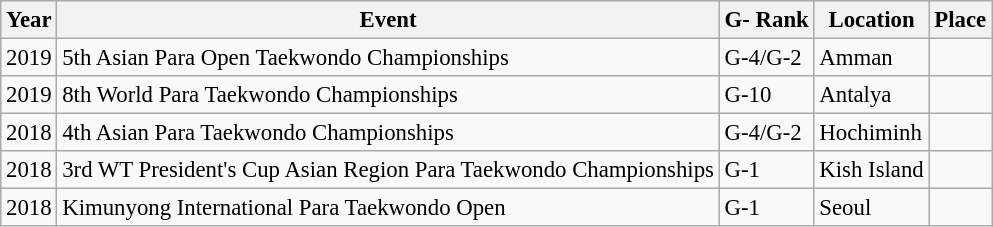<table class="wikitable sortable" style="font-size: 95%;">
<tr>
<th>Year</th>
<th>Event</th>
<th>G- Rank</th>
<th>Location</th>
<th>Place</th>
</tr>
<tr>
<td>2019</td>
<td>5th Asian Para Open Taekwondo Championships</td>
<td>G-4/G-2</td>
<td>Amman </td>
<td> </td>
</tr>
<tr>
<td>2019</td>
<td>8th World Para Taekwondo Championships</td>
<td>G-10</td>
<td>Antalya </td>
<td></td>
</tr>
<tr>
<td>2018</td>
<td>4th Asian Para Taekwondo Championships</td>
<td>G-4/G-2</td>
<td>Hochiminh </td>
<td></td>
</tr>
<tr>
<td>2018</td>
<td>3rd WT President's Cup Asian Region Para Taekwondo Championships</td>
<td>G-1</td>
<td>Kish Island </td>
<td></td>
</tr>
<tr>
<td>2018</td>
<td>Kimunyong International Para Taekwondo Open</td>
<td>G-1</td>
<td>Seoul </td>
<td></td>
</tr>
</table>
